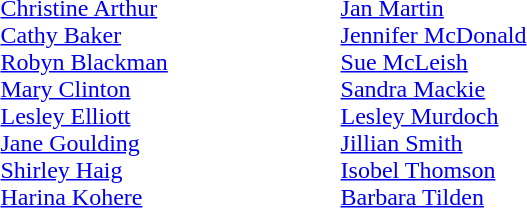<table style="width: 30em;">
<tr>
</tr>
<tr align=left valign=top>
<td><a href='#'>Christine Arthur</a><br><a href='#'>Cathy Baker</a><br><a href='#'>Robyn Blackman</a><br><a href='#'>Mary Clinton</a><br><a href='#'>Lesley Elliott</a><br><a href='#'>Jane Goulding</a><br><a href='#'>Shirley Haig</a><br><a href='#'>Harina Kohere</a></td>
<td><a href='#'>Jan Martin</a><br><a href='#'>Jennifer McDonald</a><br><a href='#'>Sue McLeish</a><br><a href='#'>Sandra Mackie</a><br><a href='#'>Lesley Murdoch</a><br><a href='#'>Jillian Smith</a><br><a href='#'>Isobel Thomson</a><br><a href='#'>Barbara Tilden</a></td>
</tr>
</table>
